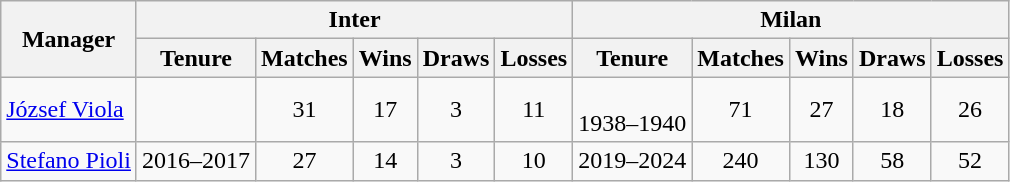<table class="wikitable" style="text-align: center">
<tr>
<th rowspan=2>Manager</th>
<th colspan=5>Inter</th>
<th colspan=5>Milan</th>
</tr>
<tr>
<th>Tenure</th>
<th>Matches</th>
<th>Wins</th>
<th>Draws</th>
<th>Losses</th>
<th>Tenure</th>
<th>Matches</th>
<th>Wins</th>
<th>Draws</th>
<th>Losses</th>
</tr>
<tr>
<td align=left> <a href='#'>József Viola</a></td>
<td></td>
<td>31</td>
<td>17</td>
<td>3</td>
<td>11</td>
<td><br>1938–1940</td>
<td>71</td>
<td>27</td>
<td>18</td>
<td>26</td>
</tr>
<tr>
<td align=left> <a href='#'>Stefano Pioli</a></td>
<td>2016–2017</td>
<td>27</td>
<td>14</td>
<td>3</td>
<td>10</td>
<td>2019–2024</td>
<td>240</td>
<td>130</td>
<td>58</td>
<td>52</td>
</tr>
</table>
